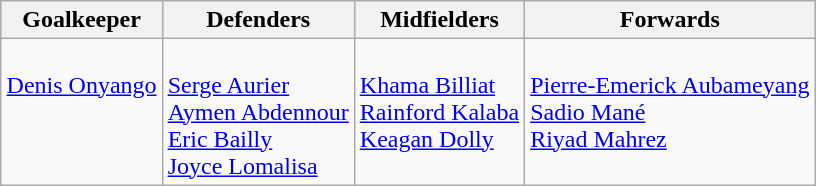<table class="wikitable" style="margin:0 auto">
<tr>
<th>Goalkeeper</th>
<th>Defenders</th>
<th>Midfielders</th>
<th>Forwards</th>
</tr>
<tr>
<td align=left valign=top><br> <a href='#'>Denis Onyango</a></td>
<td align=left valign=top><br> <a href='#'>Serge Aurier</a><br>
 <a href='#'>Aymen Abdennour</a><br>
 <a href='#'>Eric Bailly</a><br>
 <a href='#'>Joyce Lomalisa</a></td>
<td align=left valign=top><br> <a href='#'>Khama Billiat</a><br>
 <a href='#'>Rainford Kalaba</a><br>
 <a href='#'>Keagan Dolly</a></td>
<td align=left valign=top><br> <a href='#'>Pierre-Emerick Aubameyang</a><br>
 <a href='#'>Sadio Mané</a><br>
 <a href='#'>Riyad Mahrez</a></td>
</tr>
</table>
